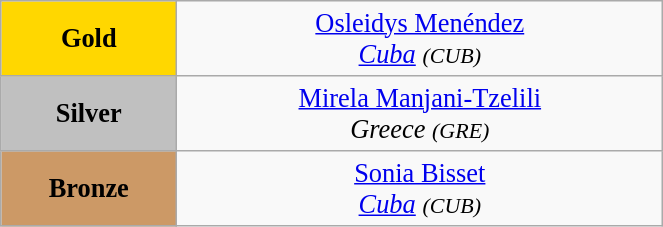<table class="wikitable" style=" text-align:center; font-size:110%;" width="35%">
<tr>
<td bgcolor="gold"><strong>Gold</strong></td>
<td> <a href='#'>Osleidys Menéndez</a><br><em><a href='#'>Cuba</a> <small>(CUB)</small></em></td>
</tr>
<tr>
<td bgcolor="silver"><strong>Silver</strong></td>
<td> <a href='#'>Mirela Manjani-Tzelili</a><br><em>Greece <small>(GRE)</small></em></td>
</tr>
<tr>
<td bgcolor="CC9966"><strong>Bronze</strong></td>
<td> <a href='#'>Sonia Bisset</a><br><em><a href='#'>Cuba</a> <small>(CUB)</small></em></td>
</tr>
</table>
